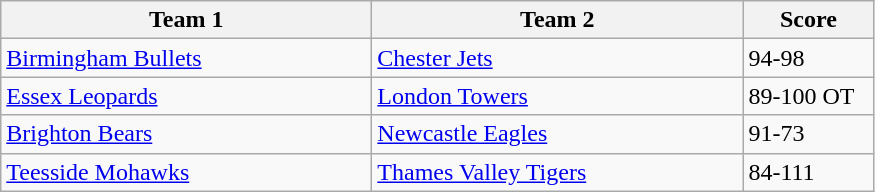<table class="wikitable" style="font-size: 100%">
<tr>
<th width=240>Team 1</th>
<th width=240>Team 2</th>
<th width=80>Score</th>
</tr>
<tr>
<td><a href='#'>Birmingham Bullets</a></td>
<td><a href='#'>Chester Jets</a></td>
<td>94-98</td>
</tr>
<tr>
<td><a href='#'>Essex Leopards</a></td>
<td><a href='#'>London Towers</a></td>
<td>89-100 OT</td>
</tr>
<tr>
<td><a href='#'>Brighton Bears</a></td>
<td><a href='#'>Newcastle Eagles</a></td>
<td>91-73</td>
</tr>
<tr>
<td><a href='#'>Teesside Mohawks</a></td>
<td><a href='#'>Thames Valley Tigers</a></td>
<td>84-111</td>
</tr>
</table>
